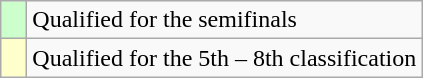<table class=wikitable>
<tr>
<td width=10px bgcolor="#ccffcc"></td>
<td>Qualified for the semifinals</td>
</tr>
<tr>
<td width=10px bgcolor="#ffffcc"></td>
<td>Qualified for the 5th – 8th classification</td>
</tr>
</table>
